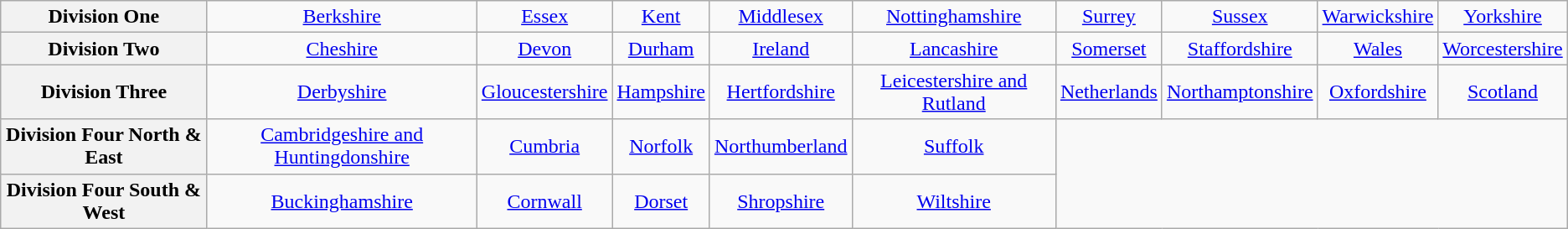<table class="wikitable" style="text-align: center" style="font-size: 95%; border: 1px #aaaaaa solid; border-collapse: collapse; clear:center;">
<tr>
<th>Division One</th>
<td><a href='#'>Berkshire</a></td>
<td><a href='#'>Essex</a></td>
<td><a href='#'>Kent</a></td>
<td><a href='#'>Middlesex</a></td>
<td><a href='#'>Nottinghamshire</a></td>
<td><a href='#'>Surrey</a></td>
<td><a href='#'>Sussex</a></td>
<td><a href='#'>Warwickshire</a></td>
<td><a href='#'>Yorkshire</a></td>
</tr>
<tr>
<th>Division Two</th>
<td><a href='#'>Cheshire</a></td>
<td><a href='#'>Devon</a></td>
<td><a href='#'>Durham</a></td>
<td><a href='#'>Ireland</a></td>
<td><a href='#'>Lancashire</a></td>
<td><a href='#'>Somerset</a></td>
<td><a href='#'>Staffordshire</a></td>
<td><a href='#'>Wales</a></td>
<td><a href='#'>Worcestershire</a></td>
</tr>
<tr>
<th>Division Three</th>
<td><a href='#'>Derbyshire</a></td>
<td><a href='#'>Gloucestershire</a></td>
<td><a href='#'>Hampshire</a></td>
<td><a href='#'>Hertfordshire</a></td>
<td><a href='#'>Leicestershire and Rutland</a></td>
<td><a href='#'>Netherlands</a></td>
<td><a href='#'>Northamptonshire</a></td>
<td><a href='#'>Oxfordshire</a></td>
<td><a href='#'>Scotland</a></td>
</tr>
<tr>
<th>Division Four North & East</th>
<td><a href='#'>Cambridgeshire and Huntingdonshire</a></td>
<td><a href='#'>Cumbria</a></td>
<td><a href='#'>Norfolk</a></td>
<td><a href='#'>Northumberland</a></td>
<td><a href='#'>Suffolk</a></td>
</tr>
<tr>
<th>Division Four South & West</th>
<td><a href='#'>Buckinghamshire</a></td>
<td><a href='#'>Cornwall</a></td>
<td><a href='#'>Dorset</a></td>
<td><a href='#'>Shropshire</a></td>
<td><a href='#'>Wiltshire</a></td>
</tr>
</table>
